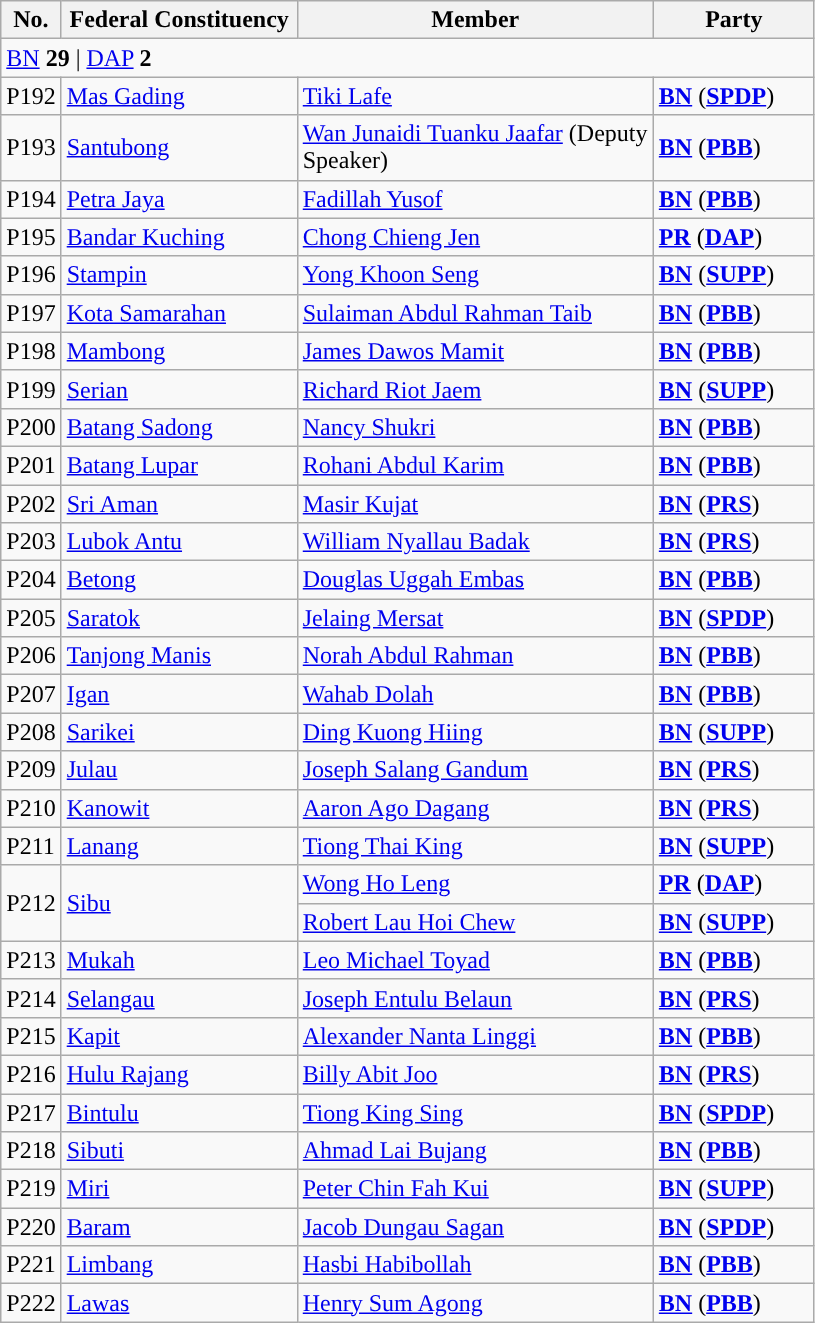<table class ="wikitable sortable">
<tr>
<th style="width:30px;">No.</th>
<th style="width:150px;">Federal Constituency</th>
<th style="width:230px;">Member</th>
<th style="width:100px;">Party</th>
</tr>
<tr>
<td colspan="4"><a href='#'>BN</a> <strong>29</strong> | <a href='#'>DAP</a> <strong>2</strong></td>
</tr>
<tr>
<td>P192</td>
<td><a href='#'>Mas Gading</a></td>
<td><a href='#'>Tiki Lafe</a></td>
<td><strong><a href='#'>BN</a></strong> (<strong><a href='#'>SPDP</a></strong>)</td>
</tr>
<tr>
<td>P193</td>
<td><a href='#'>Santubong</a></td>
<td><a href='#'>Wan Junaidi Tuanku Jaafar</a> (Deputy Speaker)</td>
<td><strong><a href='#'>BN</a></strong> (<strong><a href='#'>PBB</a></strong>)</td>
</tr>
<tr>
<td>P194</td>
<td><a href='#'>Petra Jaya</a></td>
<td><a href='#'>Fadillah Yusof</a></td>
<td><strong><a href='#'>BN</a></strong> (<strong><a href='#'>PBB</a></strong>)</td>
</tr>
<tr>
<td>P195</td>
<td><a href='#'>Bandar Kuching</a></td>
<td><a href='#'>Chong Chieng Jen</a></td>
<td><strong><a href='#'>PR</a></strong> (<strong><a href='#'>DAP</a></strong>)</td>
</tr>
<tr>
<td>P196</td>
<td><a href='#'>Stampin</a></td>
<td><a href='#'>Yong Khoon Seng</a></td>
<td><strong><a href='#'>BN</a></strong> (<strong><a href='#'>SUPP</a></strong>)</td>
</tr>
<tr>
<td>P197</td>
<td><a href='#'>Kota Samarahan</a></td>
<td><a href='#'>Sulaiman Abdul Rahman Taib</a></td>
<td><strong><a href='#'>BN</a></strong> (<strong><a href='#'>PBB</a></strong>)</td>
</tr>
<tr>
<td>P198</td>
<td><a href='#'>Mambong</a></td>
<td><a href='#'>James Dawos Mamit</a></td>
<td><strong><a href='#'>BN</a></strong> (<strong><a href='#'>PBB</a></strong>)</td>
</tr>
<tr>
<td>P199</td>
<td><a href='#'>Serian</a></td>
<td><a href='#'>Richard Riot Jaem</a></td>
<td><strong><a href='#'>BN</a></strong> (<strong><a href='#'>SUPP</a></strong>)</td>
</tr>
<tr>
<td>P200</td>
<td><a href='#'>Batang Sadong</a></td>
<td><a href='#'>Nancy Shukri</a></td>
<td><strong><a href='#'>BN</a></strong> (<strong><a href='#'>PBB</a></strong>)</td>
</tr>
<tr>
<td>P201</td>
<td><a href='#'>Batang Lupar</a></td>
<td><a href='#'>Rohani Abdul Karim</a></td>
<td><strong><a href='#'>BN</a></strong> (<strong><a href='#'>PBB</a></strong>)</td>
</tr>
<tr>
<td>P202</td>
<td><a href='#'>Sri Aman</a></td>
<td><a href='#'>Masir Kujat</a></td>
<td><strong><a href='#'>BN</a></strong> (<strong><a href='#'>PRS</a></strong>)</td>
</tr>
<tr>
<td>P203</td>
<td><a href='#'>Lubok Antu</a></td>
<td><a href='#'>William Nyallau Badak</a></td>
<td><strong><a href='#'>BN</a></strong> (<strong><a href='#'>PRS</a></strong>)</td>
</tr>
<tr>
<td>P204</td>
<td><a href='#'>Betong</a></td>
<td><a href='#'>Douglas Uggah Embas</a></td>
<td><strong><a href='#'>BN</a></strong> (<strong><a href='#'>PBB</a></strong>)</td>
</tr>
<tr>
<td>P205</td>
<td><a href='#'>Saratok</a></td>
<td><a href='#'>Jelaing Mersat</a></td>
<td><strong><a href='#'>BN</a></strong> (<strong><a href='#'>SPDP</a></strong>)</td>
</tr>
<tr>
<td>P206</td>
<td><a href='#'>Tanjong Manis</a></td>
<td><a href='#'>Norah Abdul Rahman</a></td>
<td><strong><a href='#'>BN</a></strong> (<strong><a href='#'>PBB</a></strong>)</td>
</tr>
<tr>
<td>P207</td>
<td><a href='#'>Igan</a></td>
<td><a href='#'>Wahab Dolah</a></td>
<td><strong><a href='#'>BN</a></strong> (<strong><a href='#'>PBB</a></strong>)</td>
</tr>
<tr>
<td>P208</td>
<td><a href='#'>Sarikei</a></td>
<td><a href='#'>Ding Kuong Hiing</a></td>
<td><strong><a href='#'>BN</a></strong> (<strong><a href='#'>SUPP</a></strong>)</td>
</tr>
<tr>
<td>P209</td>
<td><a href='#'>Julau</a></td>
<td><a href='#'>Joseph Salang Gandum</a></td>
<td><strong><a href='#'>BN</a></strong> (<strong><a href='#'>PRS</a></strong>)</td>
</tr>
<tr>
<td>P210</td>
<td><a href='#'>Kanowit</a></td>
<td><a href='#'>Aaron Ago Dagang</a></td>
<td><strong><a href='#'>BN</a></strong> (<strong><a href='#'>PRS</a></strong>)</td>
</tr>
<tr>
<td>P211</td>
<td><a href='#'>Lanang</a></td>
<td><a href='#'>Tiong Thai King</a></td>
<td><strong><a href='#'>BN</a></strong> (<strong><a href='#'>SUPP</a></strong>)</td>
</tr>
<tr>
<td rowspan="2">P212</td>
<td rowspan="2"><a href='#'>Sibu</a></td>
<td><a href='#'>Wong Ho Leng</a>  </td>
<td><strong><a href='#'>PR</a></strong> (<strong><a href='#'>DAP</a></strong>)</td>
</tr>
<tr>
<td><a href='#'>Robert Lau Hoi Chew</a> </td>
<td><strong><a href='#'>BN</a></strong> (<strong><a href='#'>SUPP</a></strong>)</td>
</tr>
<tr>
<td>P213</td>
<td><a href='#'>Mukah</a></td>
<td><a href='#'>Leo Michael Toyad</a></td>
<td><strong><a href='#'>BN</a></strong> (<strong><a href='#'>PBB</a></strong>)</td>
</tr>
<tr>
<td>P214</td>
<td><a href='#'>Selangau</a></td>
<td><a href='#'>Joseph Entulu Belaun</a></td>
<td><strong><a href='#'>BN</a></strong> (<strong><a href='#'>PRS</a></strong>)</td>
</tr>
<tr>
<td>P215</td>
<td><a href='#'>Kapit</a></td>
<td><a href='#'>Alexander Nanta Linggi</a></td>
<td><strong><a href='#'>BN</a></strong> (<strong><a href='#'>PBB</a></strong>)</td>
</tr>
<tr>
<td>P216</td>
<td><a href='#'>Hulu Rajang</a></td>
<td><a href='#'>Billy Abit Joo</a></td>
<td><strong><a href='#'>BN</a></strong> (<strong><a href='#'>PRS</a></strong>)</td>
</tr>
<tr>
<td>P217</td>
<td><a href='#'>Bintulu</a></td>
<td><a href='#'>Tiong King Sing</a></td>
<td><strong><a href='#'>BN</a></strong> (<strong><a href='#'>SPDP</a></strong>)</td>
</tr>
<tr>
<td>P218</td>
<td><a href='#'>Sibuti</a></td>
<td><a href='#'>Ahmad Lai Bujang</a></td>
<td><strong><a href='#'>BN</a></strong> (<strong><a href='#'>PBB</a></strong>)</td>
</tr>
<tr>
<td>P219</td>
<td><a href='#'>Miri</a></td>
<td><a href='#'>Peter Chin Fah Kui</a></td>
<td><strong><a href='#'>BN</a></strong> (<strong><a href='#'>SUPP</a></strong>)</td>
</tr>
<tr>
<td>P220</td>
<td><a href='#'>Baram</a></td>
<td><a href='#'>Jacob Dungau Sagan</a></td>
<td><strong><a href='#'>BN</a></strong> (<strong><a href='#'>SPDP</a></strong>)</td>
</tr>
<tr>
<td>P221</td>
<td><a href='#'>Limbang</a></td>
<td><a href='#'>Hasbi Habibollah</a></td>
<td><strong><a href='#'>BN</a></strong> (<strong><a href='#'>PBB</a></strong>)</td>
</tr>
<tr>
<td>P222</td>
<td><a href='#'>Lawas</a></td>
<td><a href='#'>Henry Sum Agong</a></td>
<td><strong><a href='#'>BN</a></strong> (<strong><a href='#'>PBB</a></strong>)</td>
</tr>
</table>
